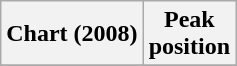<table class="wikitable plainrowheaders" style="text-align:center">
<tr>
<th scope="col">Chart (2008)</th>
<th scope="col">Peak<br>position</th>
</tr>
<tr>
</tr>
</table>
